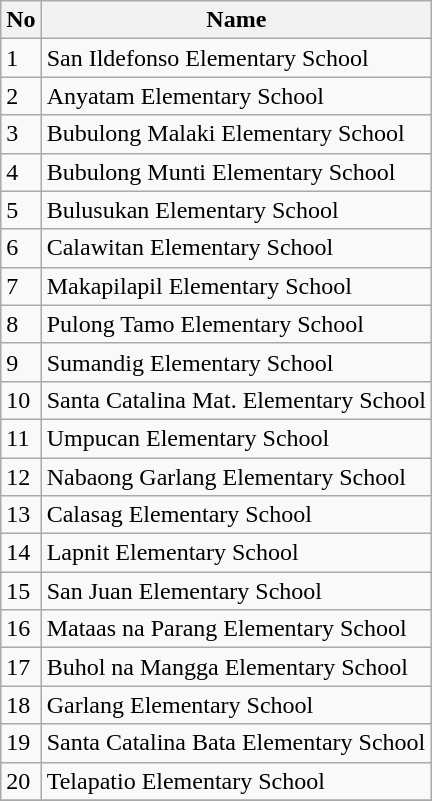<table class="wikitable sortable" style:"text-align: center">
<tr>
<th>No</th>
<th>Name</th>
</tr>
<tr>
<td>1</td>
<td align=left>San Ildefonso Elementary School</td>
</tr>
<tr>
<td>2</td>
<td align=left>Anyatam Elementary School</td>
</tr>
<tr>
<td>3</td>
<td align=left>Bubulong Malaki Elementary School</td>
</tr>
<tr>
<td>4</td>
<td align=left>Bubulong Munti Elementary School</td>
</tr>
<tr>
<td>5</td>
<td align=left>Bulusukan Elementary School</td>
</tr>
<tr>
<td>6</td>
<td align=left>Calawitan Elementary School</td>
</tr>
<tr>
<td>7</td>
<td align=left>Makapilapil Elementary School</td>
</tr>
<tr>
<td>8</td>
<td align=left>Pulong Tamo Elementary School</td>
</tr>
<tr>
<td>9</td>
<td align=left>Sumandig Elementary School</td>
</tr>
<tr>
<td>10</td>
<td align=left>Santa Catalina Mat. Elementary School</td>
</tr>
<tr>
<td>11</td>
<td align=left>Umpucan Elementary School</td>
</tr>
<tr>
<td>12</td>
<td align=left>Nabaong Garlang Elementary School</td>
</tr>
<tr>
<td>13</td>
<td align=left>Calasag Elementary School</td>
</tr>
<tr>
<td>14</td>
<td align=left>Lapnit Elementary School</td>
</tr>
<tr>
<td>15</td>
<td align=left>San Juan Elementary School</td>
</tr>
<tr>
<td>16</td>
<td align=left>Mataas na Parang Elementary School</td>
</tr>
<tr>
<td>17</td>
<td align=left>Buhol na Mangga Elementary School</td>
</tr>
<tr>
<td>18</td>
<td align=left>Garlang Elementary School</td>
</tr>
<tr>
<td>19</td>
<td align=left>Santa Catalina Bata Elementary School</td>
</tr>
<tr>
<td>20</td>
<td align=left>Telapatio Elementary School</td>
</tr>
<tr>
</tr>
</table>
